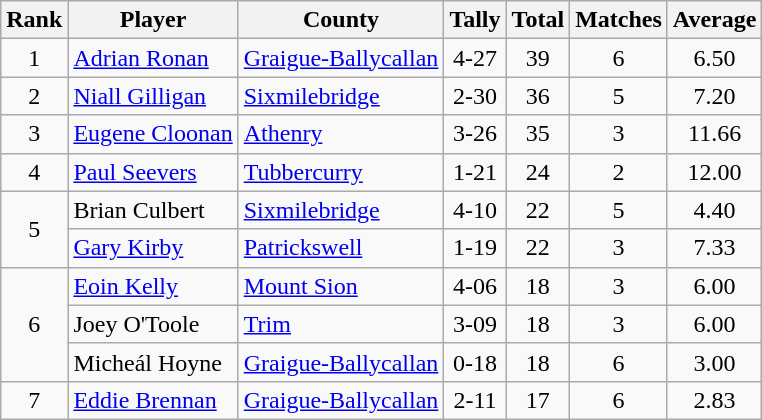<table class="wikitable">
<tr>
<th>Rank</th>
<th>Player</th>
<th>County</th>
<th>Tally</th>
<th>Total</th>
<th>Matches</th>
<th>Average</th>
</tr>
<tr>
<td rowspan=1 align=center>1</td>
<td><a href='#'>Adrian Ronan</a></td>
<td><a href='#'>Graigue-Ballycallan</a></td>
<td align=center>4-27</td>
<td align=center>39</td>
<td align=center>6</td>
<td align=center>6.50</td>
</tr>
<tr>
<td rowspan=1 align=center>2</td>
<td><a href='#'>Niall Gilligan</a></td>
<td><a href='#'>Sixmilebridge</a></td>
<td align=center>2-30</td>
<td align=center>36</td>
<td align=center>5</td>
<td align=center>7.20</td>
</tr>
<tr>
<td rowspan=1 align=center>3</td>
<td><a href='#'>Eugene Cloonan</a></td>
<td><a href='#'>Athenry</a></td>
<td align=center>3-26</td>
<td align=center>35</td>
<td align=center>3</td>
<td align=center>11.66</td>
</tr>
<tr>
<td rowspan=1 align=center>4</td>
<td><a href='#'>Paul Seevers</a></td>
<td><a href='#'>Tubbercurry</a></td>
<td align=center>1-21</td>
<td align=center>24</td>
<td align=center>2</td>
<td align=center>12.00</td>
</tr>
<tr>
<td rowspan=2 align=center>5</td>
<td>Brian Culbert</td>
<td><a href='#'>Sixmilebridge</a></td>
<td align=center>4-10</td>
<td align=center>22</td>
<td align=center>5</td>
<td align=center>4.40</td>
</tr>
<tr>
<td><a href='#'>Gary Kirby</a></td>
<td><a href='#'>Patrickswell</a></td>
<td align=center>1-19</td>
<td align=center>22</td>
<td align=center>3</td>
<td align=center>7.33</td>
</tr>
<tr>
<td rowspan=3 align=center>6</td>
<td><a href='#'>Eoin Kelly</a></td>
<td><a href='#'>Mount Sion</a></td>
<td align=center>4-06</td>
<td align=center>18</td>
<td align=center>3</td>
<td align=center>6.00</td>
</tr>
<tr>
<td>Joey O'Toole</td>
<td><a href='#'>Trim</a></td>
<td align=center>3-09</td>
<td align=center>18</td>
<td align=center>3</td>
<td align=center>6.00</td>
</tr>
<tr>
<td>Micheál Hoyne</td>
<td><a href='#'>Graigue-Ballycallan</a></td>
<td align=center>0-18</td>
<td align=center>18</td>
<td align=center>6</td>
<td align=center>3.00</td>
</tr>
<tr>
<td rowspan=1 align=center>7</td>
<td><a href='#'>Eddie Brennan</a></td>
<td><a href='#'>Graigue-Ballycallan</a></td>
<td align=center>2-11</td>
<td align=center>17</td>
<td align=center>6</td>
<td align=center>2.83</td>
</tr>
</table>
